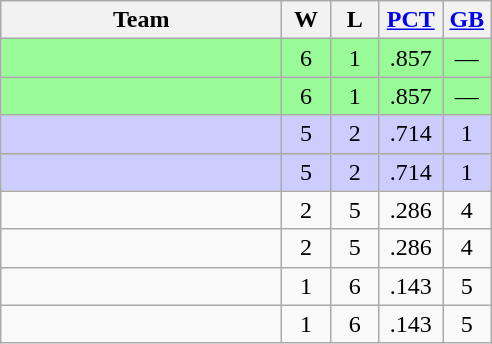<table class="wikitable" style="text-align:center">
<tr>
<th width=180px>Team</th>
<th width=25px>W</th>
<th width=25px>L</th>
<th width=35px><a href='#'>PCT</a></th>
<th width=25px><a href='#'>GB</a></th>
</tr>
<tr bgcolor=#98fb98>
<td align=left></td>
<td>6</td>
<td>1</td>
<td>.857</td>
<td>—</td>
</tr>
<tr bgcolor=#98fb98>
<td align=left></td>
<td>6</td>
<td>1</td>
<td>.857</td>
<td>—</td>
</tr>
<tr bgcolor=#CCCCFF>
<td align=left></td>
<td>5</td>
<td>2</td>
<td>.714</td>
<td>1</td>
</tr>
<tr bgcolor=#CCCCFF>
<td align=left><strong></strong></td>
<td>5</td>
<td>2</td>
<td>.714</td>
<td>1</td>
</tr>
<tr>
<td align=left></td>
<td>2</td>
<td>5</td>
<td>.286</td>
<td>4</td>
</tr>
<tr>
<td align=left></td>
<td>2</td>
<td>5</td>
<td>.286</td>
<td>4</td>
</tr>
<tr>
<td align=left></td>
<td>1</td>
<td>6</td>
<td>.143</td>
<td>5</td>
</tr>
<tr>
<td align=left></td>
<td>1</td>
<td>6</td>
<td>.143</td>
<td>5</td>
</tr>
</table>
